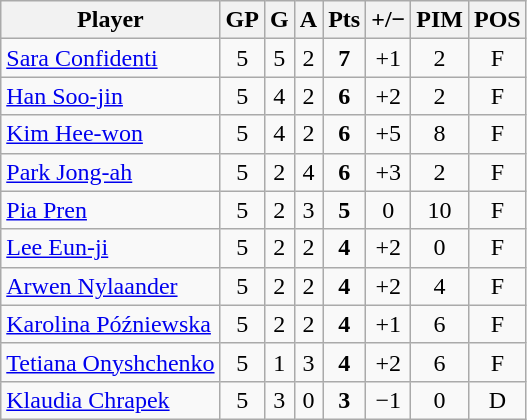<table class="wikitable sortable" style="text-align:center;">
<tr>
<th>Player</th>
<th>GP</th>
<th>G</th>
<th>A</th>
<th>Pts</th>
<th>+/−</th>
<th>PIM</th>
<th>POS</th>
</tr>
<tr>
<td style="text-align:left;"> <a href='#'>Sara Confidenti</a></td>
<td>5</td>
<td>5</td>
<td>2</td>
<td><strong>7</strong></td>
<td>+1</td>
<td>2</td>
<td>F</td>
</tr>
<tr>
<td style="text-align:left;"> <a href='#'>Han Soo-jin</a></td>
<td>5</td>
<td>4</td>
<td>2</td>
<td><strong>6</strong></td>
<td>+2</td>
<td>2</td>
<td>F</td>
</tr>
<tr>
<td style="text-align:left;"> <a href='#'>Kim Hee-won</a></td>
<td>5</td>
<td>4</td>
<td>2</td>
<td><strong>6</strong></td>
<td>+5</td>
<td>8</td>
<td>F</td>
</tr>
<tr>
<td style="text-align:left;"> <a href='#'>Park Jong-ah</a></td>
<td>5</td>
<td>2</td>
<td>4</td>
<td><strong>6</strong></td>
<td>+3</td>
<td>2</td>
<td>F</td>
</tr>
<tr>
<td style="text-align:left;"> <a href='#'>Pia Pren</a></td>
<td>5</td>
<td>2</td>
<td>3</td>
<td><strong>5</strong></td>
<td>0</td>
<td>10</td>
<td>F</td>
</tr>
<tr>
<td style="text-align:left;"> <a href='#'>Lee Eun-ji</a></td>
<td>5</td>
<td>2</td>
<td>2</td>
<td><strong>4</strong></td>
<td>+2</td>
<td>0</td>
<td>F</td>
</tr>
<tr>
<td style="text-align:left;"> <a href='#'>Arwen Nylaander</a></td>
<td>5</td>
<td>2</td>
<td>2</td>
<td><strong>4</strong></td>
<td>+2</td>
<td>4</td>
<td>F</td>
</tr>
<tr>
<td style="text-align:left;"> <a href='#'>Karolina Późniewska</a></td>
<td>5</td>
<td>2</td>
<td>2</td>
<td><strong>4</strong></td>
<td>+1</td>
<td>6</td>
<td>F</td>
</tr>
<tr>
<td style="text-align:left;"> <a href='#'>Tetiana Onyshchenko</a></td>
<td>5</td>
<td>1</td>
<td>3</td>
<td><strong>4</strong></td>
<td>+2</td>
<td>6</td>
<td>F</td>
</tr>
<tr>
<td style="text-align:left;"> <a href='#'>Klaudia Chrapek</a></td>
<td>5</td>
<td>3</td>
<td>0</td>
<td><strong>3</strong></td>
<td>−1</td>
<td>0</td>
<td>D</td>
</tr>
</table>
